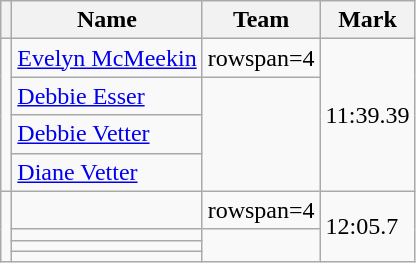<table class=wikitable>
<tr>
<th></th>
<th>Name</th>
<th>Team</th>
<th>Mark</th>
</tr>
<tr>
<td rowspan=4></td>
<td><a href='#'>Evelyn McMeekin</a></td>
<td>rowspan=4 </td>
<td rowspan=4>11:39.39 </td>
</tr>
<tr>
<td><a href='#'>Debbie Esser</a></td>
</tr>
<tr>
<td><a href='#'>Debbie Vetter</a></td>
</tr>
<tr>
<td><a href='#'>Diane Vetter</a></td>
</tr>
<tr>
<td rowspan=4></td>
<td></td>
<td>rowspan=4 </td>
<td rowspan=4>12:05.7</td>
</tr>
<tr>
<td></td>
</tr>
<tr>
<td></td>
</tr>
<tr>
<td></td>
</tr>
</table>
